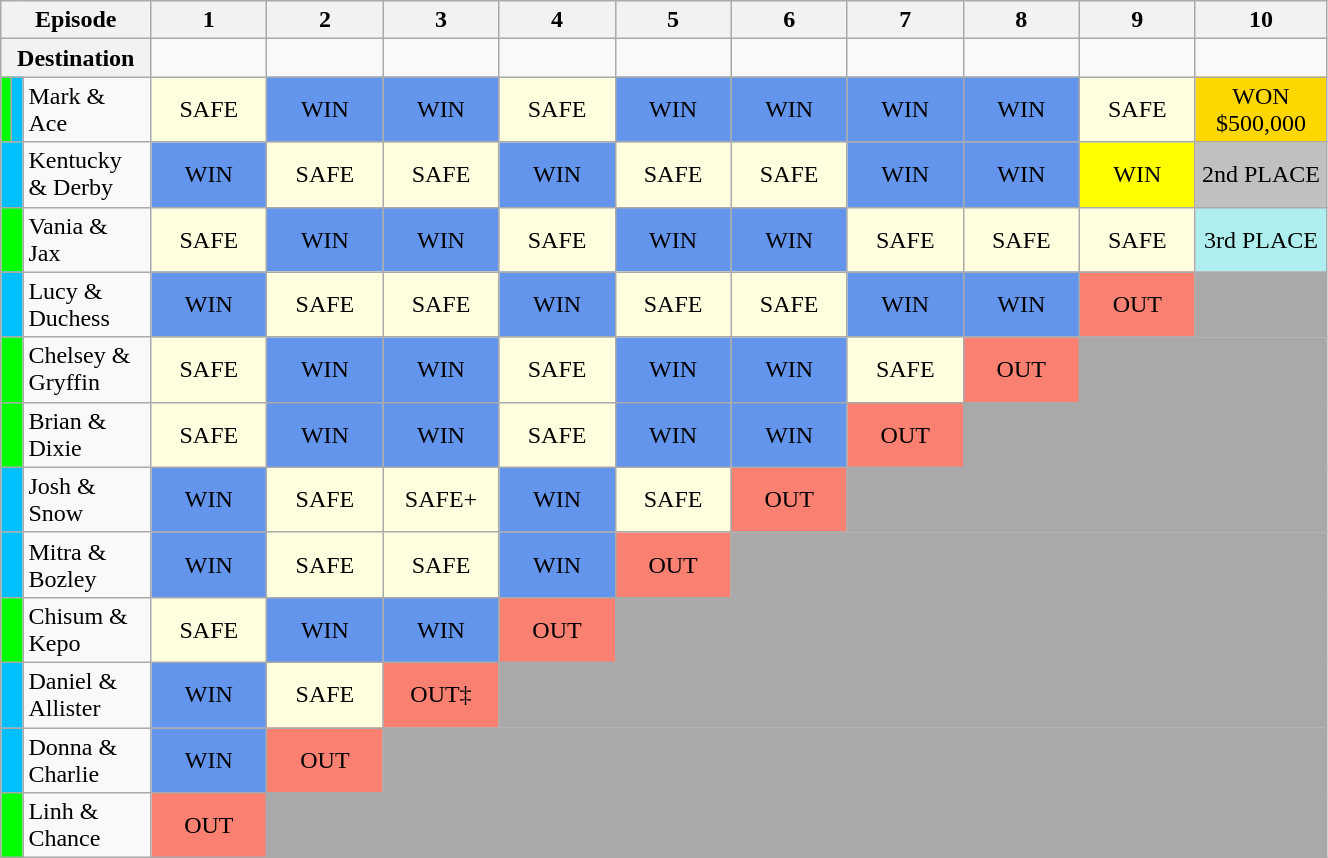<table class="wikitable" style="text-align:center;width:70%">
<tr>
<th align="right" colspan=3>Episode</th>
<th>1</th>
<th>2</th>
<th>3</th>
<th>4</th>
<th>5</th>
<th>6</th>
<th>7</th>
<th>8</th>
<th>9</th>
<th>10</th>
</tr>
<tr>
<th align="right" colspan=3>Destination</th>
<td style="width: 70px;"></td>
<td style="width: 70px;"></td>
<td style="width: 70px;"></td>
<td style="width: 70px;"></td>
<td style="width: 70px;"></td>
<td style="width: 70px;"></td>
<td style="width: 70px;"></td>
<td style="width: 70px;"></td>
<td style="width: 70px;"></td>
<td style="width: 80px;"></td>
</tr>
<tr>
<td style="background:lime;"></td>
<td style="background:deepskyblue;"></td>
<td align="left">Mark & Ace</td>
<td style="background:lightyellow;">SAFE</td>
<td style="background:cornflowerblue;">WIN</td>
<td style="background:cornflowerblue;">WIN</td>
<td style="background:lightyellow;">SAFE</td>
<td style="background:cornflowerblue;">WIN</td>
<td style="background:cornflowerblue;">WIN</td>
<td style="background:cornflowerblue;">WIN</td>
<td style="background:cornflowerblue;">WIN</td>
<td style="background:lightyellow;">SAFE</td>
<td style="background:gold;">WON $500,000</td>
</tr>
<tr>
<td colspan=2 style="background:deepskyblue;"></td>
<td align="left">Kentucky & Derby</td>
<td style="background:cornflowerblue;">WIN</td>
<td style="background:lightyellow;">SAFE</td>
<td style="background:lightyellow;">SAFE</td>
<td style="background:cornflowerblue;">WIN</td>
<td style="background:lightyellow;">SAFE</td>
<td style="background:lightyellow;">SAFE</td>
<td style="background:cornflowerblue;">WIN</td>
<td style="background:cornflowerblue;">WIN</td>
<td style="background:yellow;">WIN</td>
<td style="background:silver;">2nd PLACE</td>
</tr>
<tr>
<td colspan=2 style="background:lime;"></td>
<td align="left">Vania & Jax</td>
<td style="background:lightyellow;">SAFE</td>
<td style="background:cornflowerblue;">WIN</td>
<td style="background:cornflowerblue;">WIN</td>
<td style="background:lightyellow;">SAFE</td>
<td style="background:cornflowerblue;">WIN</td>
<td style="background:cornflowerblue;">WIN</td>
<td style="background:lightyellow;">SAFE</td>
<td style="background:lightyellow;">SAFE</td>
<td style="background:lightyellow;">SAFE</td>
<td style="background:paleturquoise;">3rd PLACE</td>
</tr>
<tr>
<td colspan=2 style="background:deepskyblue;"></td>
<td align="left">Lucy & Duchess</td>
<td style="background:cornflowerblue;">WIN</td>
<td style="background:lightyellow;">SAFE</td>
<td style="background:lightyellow;">SAFE</td>
<td style="background:cornflowerblue;">WIN</td>
<td style="background:lightyellow;">SAFE</td>
<td style="background:lightyellow;">SAFE</td>
<td style="background:cornflowerblue;">WIN</td>
<td style="background:cornflowerblue;">WIN</td>
<td style="background:salmon;">OUT</td>
<td colspan="1" style="background:darkgrey;"></td>
</tr>
<tr>
<td colspan=2 style="background:lime;"></td>
<td align="left">Chelsey & Gryffin</td>
<td style="background:lightyellow;">SAFE</td>
<td style="background:cornflowerblue;">WIN</td>
<td style="background:cornflowerblue;">WIN</td>
<td style="background:lightyellow;">SAFE</td>
<td style="background:cornflowerblue;">WIN</td>
<td style="background:cornflowerblue;">WIN</td>
<td style="background:lightyellow;">SAFE</td>
<td style="background:salmon;">OUT</td>
<td colspan="2" style="background:darkgrey;"></td>
</tr>
<tr>
<td colspan=2 style="background:lime;"></td>
<td align="left">Brian & Dixie</td>
<td style="background:lightyellow;">SAFE</td>
<td style="background:cornflowerblue;">WIN</td>
<td style="background:cornflowerblue;">WIN</td>
<td style="background:lightyellow;">SAFE</td>
<td style="background:cornflowerblue;">WIN</td>
<td style="background:cornflowerblue;">WIN</td>
<td style="background:salmon;">OUT</td>
<td colspan="3" style="background:darkgrey;"></td>
</tr>
<tr>
<td colspan=2 style="background:deepskyblue;"></td>
<td align="left">Josh & Snow</td>
<td style="background:cornflowerblue;">WIN</td>
<td style="background:lightyellow;">SAFE</td>
<td style="background:lightyellow;">SAFE+</td>
<td style="background:cornflowerblue;">WIN</td>
<td style="background:lightyellow;">SAFE</td>
<td style="background:salmon;">OUT</td>
<td colspan="4" style="background:darkgrey;"></td>
</tr>
<tr>
<td colspan=2 style="background:deepskyblue;"></td>
<td align="left">Mitra & Bozley</td>
<td style="background:cornflowerblue;">WIN</td>
<td style="background:lightyellow;">SAFE</td>
<td style="background:lightyellow;">SAFE</td>
<td style="background:cornflowerblue;">WIN</td>
<td style="background:salmon;">OUT</td>
<td colspan="5" style="background:darkgrey;"></td>
</tr>
<tr>
<td colspan=2 style="background:lime;"></td>
<td align="left">Chisum & Kepo</td>
<td style="background:lightyellow;">SAFE</td>
<td style="background:cornflowerblue;">WIN</td>
<td style="background:cornflowerblue;">WIN</td>
<td style="background:salmon;">OUT</td>
<td colspan="6" style="background:darkgrey;"></td>
</tr>
<tr>
<td colspan=2 style="background:deepskyblue;"></td>
<td align="left">Daniel & Allister</td>
<td style="background:cornflowerblue;">WIN</td>
<td style="background:lightyellow;">SAFE</td>
<td style="background:salmon;">OUT‡</td>
<td colspan="7" style="background:darkgrey;"></td>
</tr>
<tr>
<td colspan=2 style="background:deepskyblue;"></td>
<td align="left">Donna & Charlie</td>
<td style="background:cornflowerblue;">WIN</td>
<td style="background:salmon;">OUT</td>
<td colspan="8" style="background:darkgrey;"></td>
</tr>
<tr>
<td colspan=2 style="background:lime;"></td>
<td align="left">Linh & Chance</td>
<td style="background:salmon;">OUT</td>
<td colspan="9" style="background:darkgrey;"></td>
</tr>
</table>
